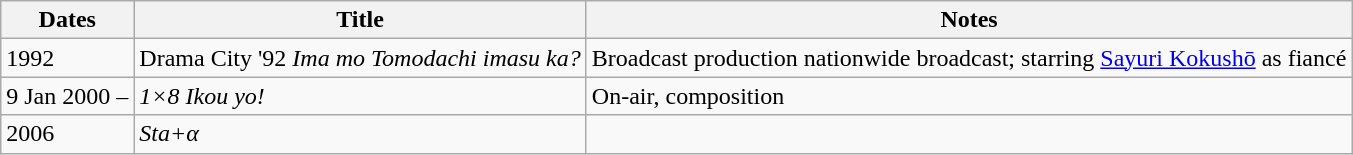<table class="wikitable">
<tr>
<th>Dates</th>
<th>Title</th>
<th>Notes</th>
</tr>
<tr>
<td>1992</td>
<td>Drama City '92 <em>Ima mo Tomodachi imasu ka?</em></td>
<td>Broadcast production nationwide broadcast; starring <a href='#'>Sayuri Kokushō</a> as fiancé</td>
</tr>
<tr>
<td>9 Jan 2000 –</td>
<td><em>1×8 Ikou yo!</em></td>
<td>On-air, composition</td>
</tr>
<tr>
<td>2006</td>
<td><em>Sta+α</em></td>
<td></td>
</tr>
</table>
